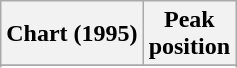<table class="wikitable sortable plainrowheaders" style="text-align:center">
<tr>
<th scope="col">Chart (1995)</th>
<th scope="col">Peak<br>position</th>
</tr>
<tr>
</tr>
<tr>
</tr>
<tr>
</tr>
<tr>
</tr>
</table>
